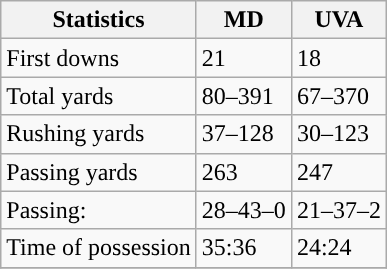<table class="wikitable" style="float: left;">
<tr>
<th>Statistics</th>
<th>MD</th>
<th>UVA</th>
</tr>
<tr>
<td>First downs</td>
<td>21</td>
<td>18</td>
</tr>
<tr>
<td>Total yards</td>
<td>80–391</td>
<td>67–370</td>
</tr>
<tr>
<td>Rushing yards</td>
<td>37–128</td>
<td>30–123</td>
</tr>
<tr>
<td>Passing yards</td>
<td>263</td>
<td>247</td>
</tr>
<tr>
<td>Passing:</td>
<td>28–43–0</td>
<td>21–37–2</td>
</tr>
<tr>
<td>Time of possession</td>
<td>35:36</td>
<td>24:24</td>
</tr>
<tr>
</tr>
</table>
